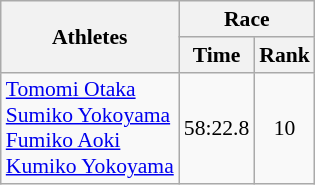<table class="wikitable" border="1" style="font-size:90%">
<tr>
<th rowspan=2>Athletes</th>
<th colspan=2>Race</th>
</tr>
<tr>
<th>Time</th>
<th>Rank</th>
</tr>
<tr>
<td><a href='#'>Tomomi Otaka</a><br><a href='#'>Sumiko Yokoyama</a><br><a href='#'>Fumiko Aoki</a><br><a href='#'>Kumiko Yokoyama</a></td>
<td align=center>58:22.8</td>
<td align=center>10</td>
</tr>
</table>
